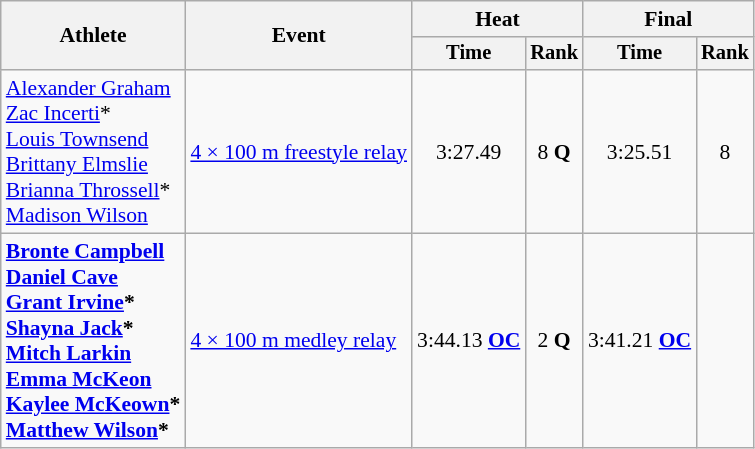<table class=wikitable style="font-size:90%">
<tr>
<th rowspan="2">Athlete</th>
<th rowspan="2">Event</th>
<th colspan="2">Heat</th>
<th colspan="2">Final</th>
</tr>
<tr style="font-size:95%">
<th>Time</th>
<th>Rank</th>
<th>Time</th>
<th>Rank</th>
</tr>
<tr align=center>
<td align=left><a href='#'>Alexander Graham</a><br><a href='#'>Zac Incerti</a>*<br><a href='#'>Louis Townsend</a><br><a href='#'>Brittany Elmslie</a><br><a href='#'>Brianna Throssell</a>*<br><a href='#'>Madison Wilson</a></td>
<td align=left><a href='#'>4 × 100 m freestyle relay</a></td>
<td>3:27.49</td>
<td>8 <strong>Q</strong></td>
<td>3:25.51</td>
<td>8</td>
</tr>
<tr align=center>
<td align=left><strong><a href='#'>Bronte Campbell</a><br><a href='#'>Daniel Cave</a><br><a href='#'>Grant Irvine</a>*<br><a href='#'>Shayna Jack</a>*<br><a href='#'>Mitch Larkin</a><br><a href='#'>Emma McKeon</a><br><a href='#'>Kaylee McKeown</a>*<br><a href='#'>Matthew Wilson</a>*</strong></td>
<td align=left><a href='#'>4 × 100 m medley relay</a></td>
<td>3:44.13 <strong><a href='#'>OC</a></strong></td>
<td>2 <strong>Q</strong></td>
<td>3:41.21 <strong><a href='#'>OC</a></strong></td>
<td></td>
</tr>
</table>
